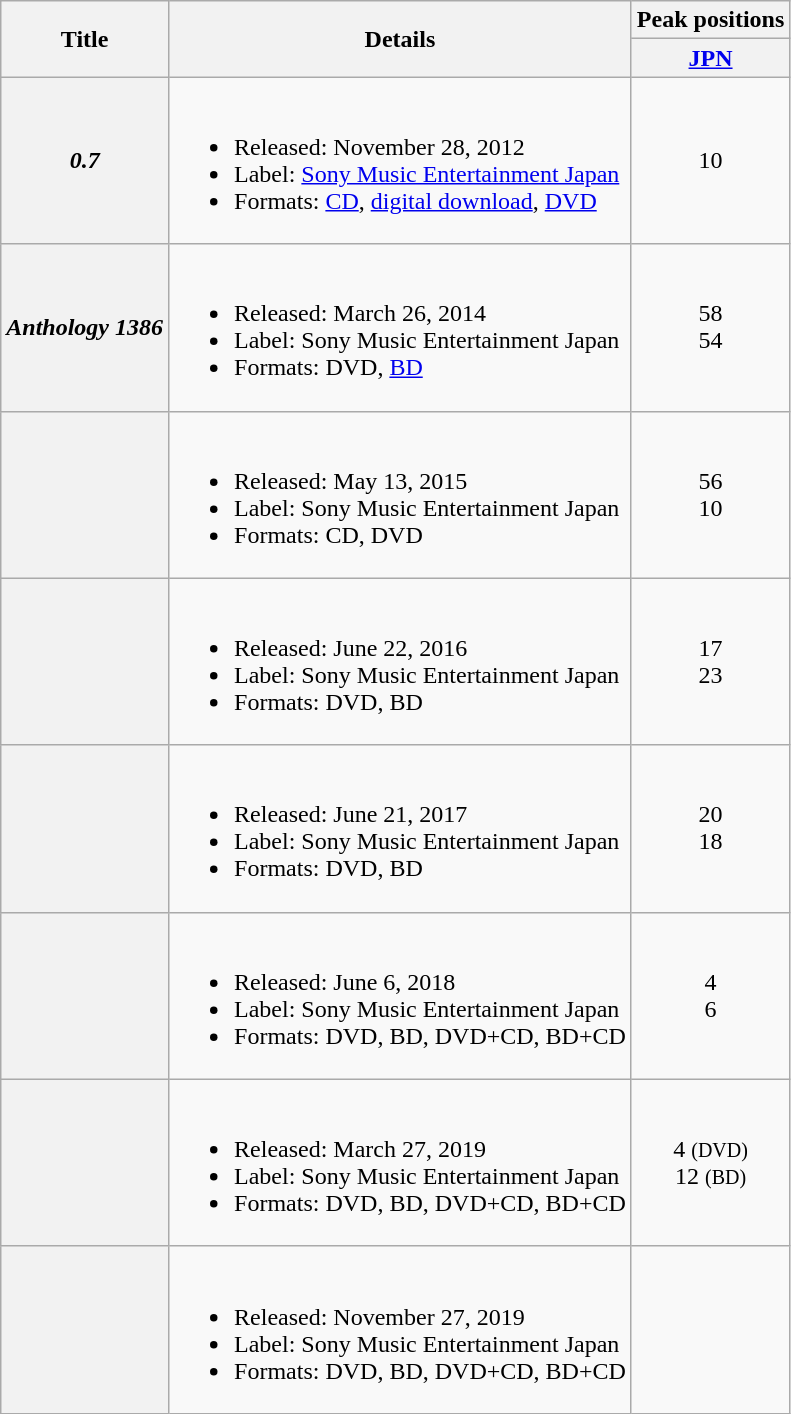<table class="wikitable plainrowheaders">
<tr>
<th scope="col" rowspan="2">Title</th>
<th scope="col" rowspan="2">Details</th>
<th scope="col" colspan="1">Peak positions</th>
</tr>
<tr>
<th scope="col"><a href='#'>JPN</a><br></th>
</tr>
<tr>
<th scope="row"><em>0.7</em></th>
<td><br><ul><li>Released: November 28, 2012</li><li>Label: <a href='#'>Sony Music Entertainment Japan</a></li><li>Formats: <a href='#'>CD</a>, <a href='#'>digital download</a>, <a href='#'>DVD</a></li></ul></td>
<td align="center">10</td>
</tr>
<tr>
<th scope="row"><em>Anthology 1386</em></th>
<td><br><ul><li>Released: March 26, 2014</li><li>Label: Sony Music Entertainment Japan</li><li>Formats: DVD, <a href='#'>BD</a></li></ul></td>
<td align="center">58 <br>54 </td>
</tr>
<tr>
<th scope="row"></th>
<td><br><ul><li>Released: May 13, 2015</li><li>Label: Sony Music Entertainment Japan</li><li>Formats: CD, DVD</li></ul></td>
<td align="center">56 <br>10 </td>
</tr>
<tr>
<th scope="row"></th>
<td><br><ul><li>Released: June 22, 2016</li><li>Label: Sony Music Entertainment Japan</li><li>Formats: DVD, BD</li></ul></td>
<td align="center">17 <br>23 </td>
</tr>
<tr>
<th scope="row"></th>
<td><br><ul><li>Released: June 21, 2017</li><li>Label: Sony Music Entertainment Japan</li><li>Formats: DVD, BD</li></ul></td>
<td align="center">20 <br>18 </td>
</tr>
<tr>
<th scope="row"></th>
<td><br><ul><li>Released: June 6, 2018</li><li>Label: Sony Music Entertainment Japan</li><li>Formats: DVD, BD, DVD+CD, BD+CD</li></ul></td>
<td align="center">4 <br>6 </td>
</tr>
<tr>
<th scope="row"></th>
<td><br><ul><li>Released: March 27, 2019</li><li>Label: Sony Music Entertainment Japan</li><li>Formats: DVD, BD, DVD+CD, BD+CD</li></ul></td>
<td align="center">4 <small>(DVD)</small><br>12 <small>(BD)</small></td>
</tr>
<tr>
<th scope="row"></th>
<td><br><ul><li>Released: November 27, 2019</li><li>Label: Sony Music Entertainment Japan</li><li>Formats: DVD, BD, DVD+CD, BD+CD</li></ul></td>
<td></td>
</tr>
</table>
